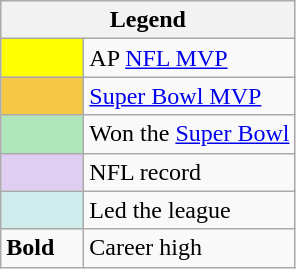<table class="wikitable">
<tr>
<th colspan="2">Legend</th>
</tr>
<tr>
<td style="background:#ff0; width:3em;"></td>
<td>AP <a href='#'>NFL MVP</a></td>
</tr>
<tr>
<td style="background:#f4c842; width:3em;"></td>
<td><a href='#'>Super Bowl MVP</a></td>
</tr>
<tr>
<td style="background:#afe6ba; width:3em;"></td>
<td>Won the <a href='#'>Super Bowl</a></td>
</tr>
<tr>
<td style="background:#e0cef2; width:3em;"></td>
<td>NFL record</td>
</tr>
<tr>
<td style="background:#cfecec; width:3em;"></td>
<td>Led the league</td>
</tr>
<tr>
<td><strong>Bold</strong></td>
<td>Career high</td>
</tr>
</table>
